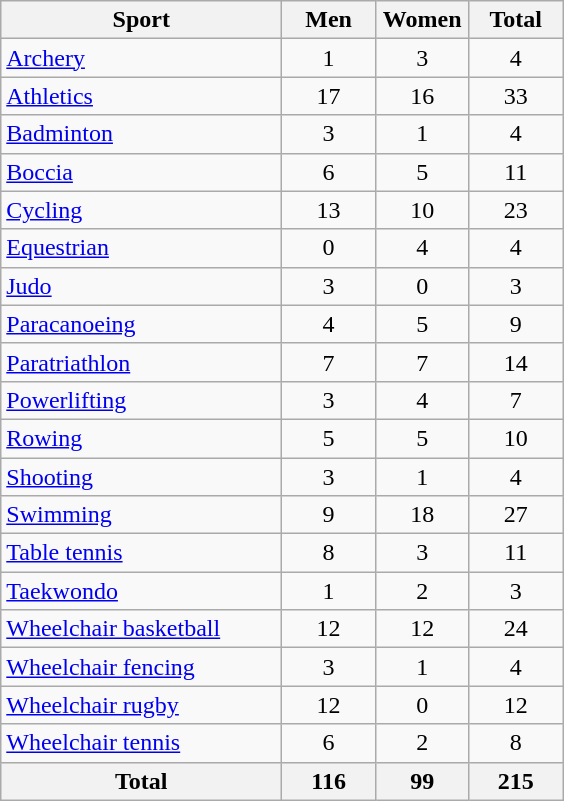<table class="wikitable sortable" style="text-align:center;">
<tr>
<th width=180>Sport</th>
<th width=55>Men</th>
<th width=55>Women</th>
<th width=55>Total</th>
</tr>
<tr>
<td align= left><a href='#'>Archery</a></td>
<td>1</td>
<td>3</td>
<td>4</td>
</tr>
<tr>
<td align= left><a href='#'>Athletics</a></td>
<td>17</td>
<td>16</td>
<td>33</td>
</tr>
<tr>
<td align= left><a href='#'>Badminton</a></td>
<td>3</td>
<td>1</td>
<td>4</td>
</tr>
<tr>
<td align= left><a href='#'>Boccia</a></td>
<td>6</td>
<td>5</td>
<td>11</td>
</tr>
<tr>
<td align= left><a href='#'>Cycling</a></td>
<td>13</td>
<td>10</td>
<td>23</td>
</tr>
<tr>
<td style="text-align:left"><a href='#'>Equestrian</a></td>
<td>0</td>
<td>4</td>
<td>4</td>
</tr>
<tr>
<td style="text-align:left"><a href='#'>Judo</a></td>
<td>3</td>
<td>0</td>
<td>3</td>
</tr>
<tr>
<td style="text-align:left"><a href='#'>Paracanoeing</a></td>
<td>4</td>
<td>5</td>
<td>9</td>
</tr>
<tr>
<td style="text-align:left"><a href='#'>Paratriathlon</a></td>
<td>7</td>
<td>7</td>
<td>14</td>
</tr>
<tr>
<td style="text-align:left"><a href='#'>Powerlifting</a></td>
<td>3</td>
<td>4</td>
<td>7</td>
</tr>
<tr>
<td style="text-align:left"><a href='#'>Rowing</a></td>
<td>5</td>
<td>5</td>
<td>10</td>
</tr>
<tr>
<td style="text-align:left"><a href='#'>Shooting</a></td>
<td>3</td>
<td>1</td>
<td>4</td>
</tr>
<tr>
<td style="text-align:left"><a href='#'>Swimming</a></td>
<td>9</td>
<td>18</td>
<td>27</td>
</tr>
<tr>
<td style="text-align:left"><a href='#'>Table tennis</a></td>
<td>8</td>
<td>3</td>
<td>11</td>
</tr>
<tr>
<td style="text-align:left"><a href='#'>Taekwondo</a></td>
<td>1</td>
<td>2</td>
<td>3</td>
</tr>
<tr>
<td style="text-align:left"><a href='#'>Wheelchair basketball</a></td>
<td>12</td>
<td>12</td>
<td>24</td>
</tr>
<tr>
<td style="text-align:left"><a href='#'>Wheelchair fencing</a></td>
<td>3</td>
<td>1</td>
<td>4</td>
</tr>
<tr>
<td style="text-align:left"><a href='#'>Wheelchair rugby</a></td>
<td>12</td>
<td>0</td>
<td>12</td>
</tr>
<tr>
<td style="text-align:left"><a href='#'>Wheelchair tennis</a></td>
<td>6</td>
<td>2</td>
<td>8</td>
</tr>
<tr class="sortbottom">
<th>Total</th>
<th>116</th>
<th>99</th>
<th>215</th>
</tr>
</table>
